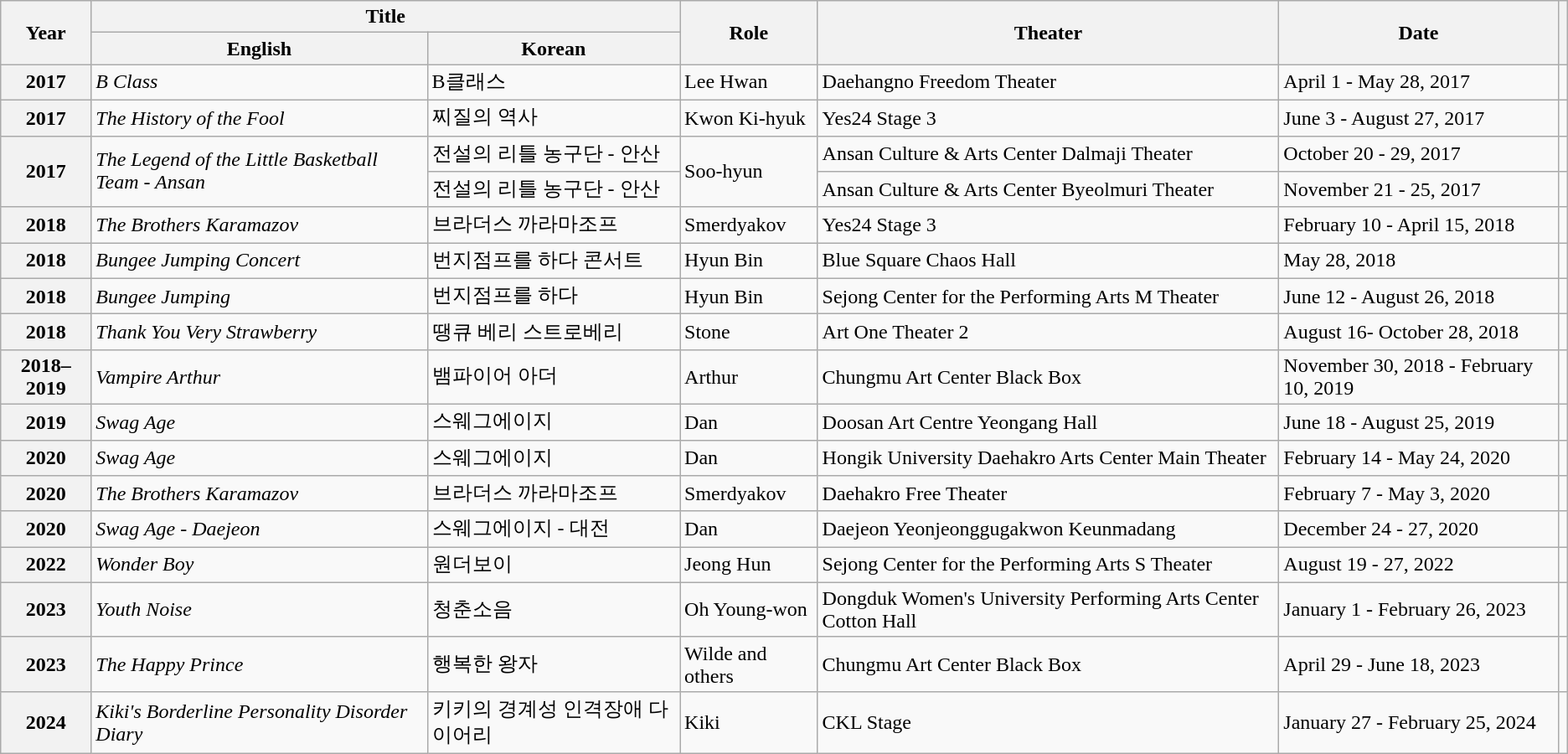<table class="wikitable plainrowheaders sortable">
<tr>
<th rowspan="2" scope="col">Year</th>
<th colspan="2" scope="col">Title</th>
<th rowspan="2" scope="col">Role</th>
<th rowspan="2" scope="col">Theater</th>
<th rowspan="2" scope="col" class="sortable">Date</th>
<th rowspan="2" scope="col" class="unsortable"></th>
</tr>
<tr>
<th>English</th>
<th>Korean</th>
</tr>
<tr>
<th scope="row">2017</th>
<td><em>B Class</em></td>
<td>B클래스</td>
<td>Lee Hwan</td>
<td>Daehangno Freedom Theater</td>
<td>April 1 - May 28, 2017</td>
<td></td>
</tr>
<tr>
<th scope="row">2017</th>
<td><em>The History of the Fool</em></td>
<td>찌질의 역사</td>
<td>Kwon Ki-hyuk</td>
<td>Yes24 Stage 3</td>
<td>June 3 - August 27, 2017</td>
<td></td>
</tr>
<tr>
<th scope="row" rowspan="2">2017</th>
<td rowspan="2"><em>The Legend of the Little Basketball Team - Ansan</em></td>
<td>전설의 리틀 농구단 - 안산</td>
<td rowspan="2">Soo-hyun</td>
<td>Ansan Culture & Arts Center Dalmaji Theater</td>
<td>October 20 - 29, 2017</td>
<td></td>
</tr>
<tr>
<td>전설의 리틀 농구단 - 안산</td>
<td>Ansan Culture & Arts Center Byeolmuri Theater</td>
<td>November 21 - 25, 2017</td>
<td></td>
</tr>
<tr>
<th scope="row">2018</th>
<td><em>The Brothers Karamazov</em></td>
<td>브라더스 까라마조프</td>
<td>Smerdyakov</td>
<td>Yes24 Stage 3</td>
<td>February 10 - April 15, 2018</td>
<td></td>
</tr>
<tr>
<th scope="row">2018</th>
<td><em>Bungee Jumping Concert</em></td>
<td>번지점프를 하다 콘서트</td>
<td>Hyun Bin</td>
<td>Blue Square Chaos Hall</td>
<td>May 28, 2018</td>
<td></td>
</tr>
<tr>
<th scope="row">2018</th>
<td><em>Bungee Jumping</em></td>
<td>번지점프를 하다</td>
<td>Hyun Bin</td>
<td>Sejong Center for the Performing Arts M Theater</td>
<td>June 12 - August 26, 2018</td>
<td></td>
</tr>
<tr>
<th scope="row">2018</th>
<td><em>Thank You Very Strawberry</em></td>
<td>땡큐 베리 스트로베리</td>
<td>Stone</td>
<td>Art One Theater 2</td>
<td>August 16- October 28, 2018</td>
<td></td>
</tr>
<tr>
<th scope="row">2018–2019</th>
<td><em>Vampire Arthur</em></td>
<td>뱀파이어 아더</td>
<td>Arthur</td>
<td>Chungmu Art Center Black Box</td>
<td>November 30, 2018 - February 10, 2019</td>
<td></td>
</tr>
<tr>
<th scope="row">2019</th>
<td><em>Swag Age</em></td>
<td>스웨그에이지</td>
<td>Dan</td>
<td>Doosan Art Centre Yeongang Hall</td>
<td>June 18 - August 25, 2019</td>
<td></td>
</tr>
<tr>
<th scope="row">2020</th>
<td><em>Swag Age</em></td>
<td>스웨그에이지</td>
<td>Dan</td>
<td>Hongik University Daehakro Arts Center Main Theater</td>
<td>February 14 - May 24, 2020</td>
<td></td>
</tr>
<tr>
<th scope="row">2020</th>
<td><em>The Brothers Karamazov</em></td>
<td>브라더스 까라마조프</td>
<td>Smerdyakov</td>
<td>Daehakro Free Theater</td>
<td>February 7 - May 3, 2020</td>
<td></td>
</tr>
<tr>
<th scope="row">2020</th>
<td><em>Swag Age - Daejeon</em></td>
<td>스웨그에이지 - 대전</td>
<td>Dan</td>
<td>Daejeon Yeonjeonggugakwon Keunmadang</td>
<td>December 24 - 27, 2020</td>
<td></td>
</tr>
<tr>
<th scope="row">2022</th>
<td><em>Wonder Boy</em></td>
<td>원더보이</td>
<td>Jeong Hun</td>
<td>Sejong Center for the Performing Arts S Theater</td>
<td>August 19 - 27, 2022</td>
<td></td>
</tr>
<tr>
<th scope="row">2023</th>
<td><em>Youth Noise</em></td>
<td>청춘소음</td>
<td>Oh Young-won</td>
<td>Dongduk Women's University Performing Arts Center Cotton Hall</td>
<td>January 1 - February 26, 2023</td>
<td></td>
</tr>
<tr>
<th scope="row">2023</th>
<td><em>The Happy Prince</em></td>
<td>행복한 왕자</td>
<td>Wilde and others</td>
<td>Chungmu Art Center Black Box</td>
<td>April 29 - June 18, 2023</td>
<td></td>
</tr>
<tr>
<th scope="row">2024</th>
<td><em>Kiki's Borderline Personality Disorder Diary</em></td>
<td>키키의 경계성 인격장애 다이어리</td>
<td>Kiki</td>
<td>CKL Stage</td>
<td>January 27 - February 25, 2024</td>
<td></td>
</tr>
</table>
